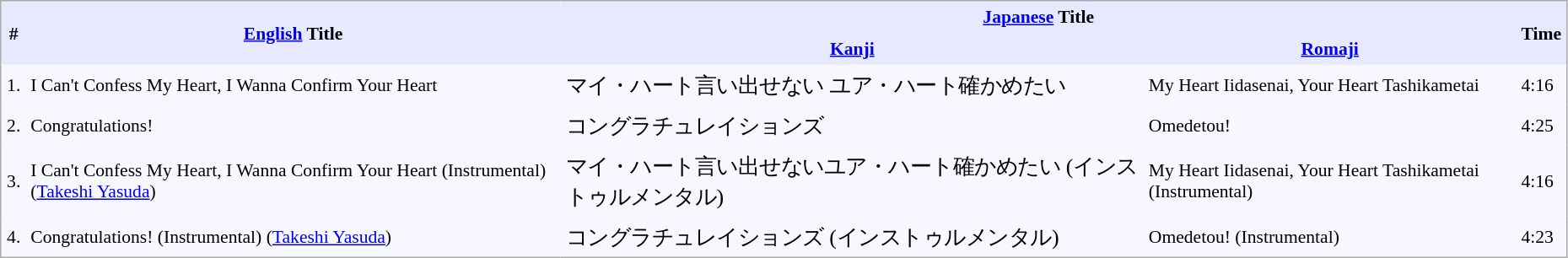<table border="0" cellpadding="4" cellspacing="0"  style="border:1px #aaa solid; border-collapse:collapse; padding:0.2em; margin:0 1em 1em; background:#f7f8ff; font-size:0.9em; width:98%;">
<tr style="vertical-align:middle; background:#e6e9ff;">
<th rowspan="2">#</th>
<th rowspan="2"><a href='#'>English</a> Title</th>
<th colspan="2"><a href='#'>Japanese</a> Title</th>
<th rowspan="2">Time</th>
</tr>
<tr style="background:#e6e9ff;">
<th><a href='#'>Kanji</a></th>
<th><a href='#'>Romaji</a></th>
</tr>
<tr>
<td>1.</td>
<td>I Can't Confess My Heart, I Wanna Confirm Your Heart</td>
<td style="font-size: 120%;">マイ・ハート言い出せない ユア・ハート確かめたい</td>
<td>My Heart Iidasenai, Your Heart Tashikametai</td>
<td>4:16</td>
</tr>
<tr>
<td>2.</td>
<td>Congratulations!</td>
<td style="font-size: 120%;">コングラチュレイションズ</td>
<td>Omedetou!</td>
<td>4:25</td>
</tr>
<tr>
<td>3.</td>
<td>I Can't Confess My Heart, I Wanna Confirm Your Heart (Instrumental) (<a href='#'>Takeshi Yasuda</a>)</td>
<td style="font-size: 120%;">マイ・ハート言い出せないユア・ハート確かめたい (インストゥルメンタル)</td>
<td>My Heart Iidasenai, Your Heart Tashikametai (Instrumental)</td>
<td>4:16</td>
</tr>
<tr>
<td>4.</td>
<td>Congratulations! (Instrumental) (<a href='#'>Takeshi Yasuda</a>)</td>
<td style="font-size: 120%;">コングラチュレイションズ (インストゥルメンタル)</td>
<td>Omedetou! (Instrumental)</td>
<td>4:23</td>
</tr>
</table>
